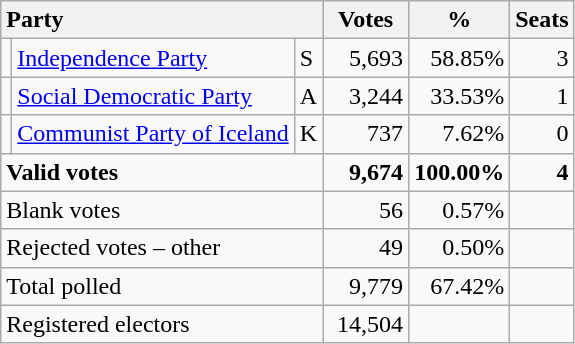<table class="wikitable" border="1" style="text-align:right;">
<tr>
<th style="text-align:left;" valign=bottom colspan=3>Party</th>
<th align=center valign=bottom width="50">Votes</th>
<th align=center valign=bottom width="50">%</th>
<th align=center>Seats</th>
</tr>
<tr>
<td></td>
<td align=left><a href='#'>Independence Party</a></td>
<td align=left>S</td>
<td>5,693</td>
<td>58.85%</td>
<td>3</td>
</tr>
<tr>
<td></td>
<td align=left><a href='#'>Social Democratic Party</a></td>
<td align=left>A</td>
<td>3,244</td>
<td>33.53%</td>
<td>1</td>
</tr>
<tr>
<td></td>
<td align=left><a href='#'>Communist Party of Iceland</a></td>
<td align=left>K</td>
<td>737</td>
<td>7.62%</td>
<td>0</td>
</tr>
<tr style="font-weight:bold">
<td align=left colspan=3>Valid votes</td>
<td>9,674</td>
<td>100.00%</td>
<td>4</td>
</tr>
<tr>
<td align=left colspan=3>Blank votes</td>
<td>56</td>
<td>0.57%</td>
<td></td>
</tr>
<tr>
<td align=left colspan=3>Rejected votes – other</td>
<td>49</td>
<td>0.50%</td>
<td></td>
</tr>
<tr>
<td align=left colspan=3>Total polled</td>
<td>9,779</td>
<td>67.42%</td>
<td></td>
</tr>
<tr>
<td align=left colspan=3>Registered electors</td>
<td>14,504</td>
<td></td>
<td></td>
</tr>
</table>
